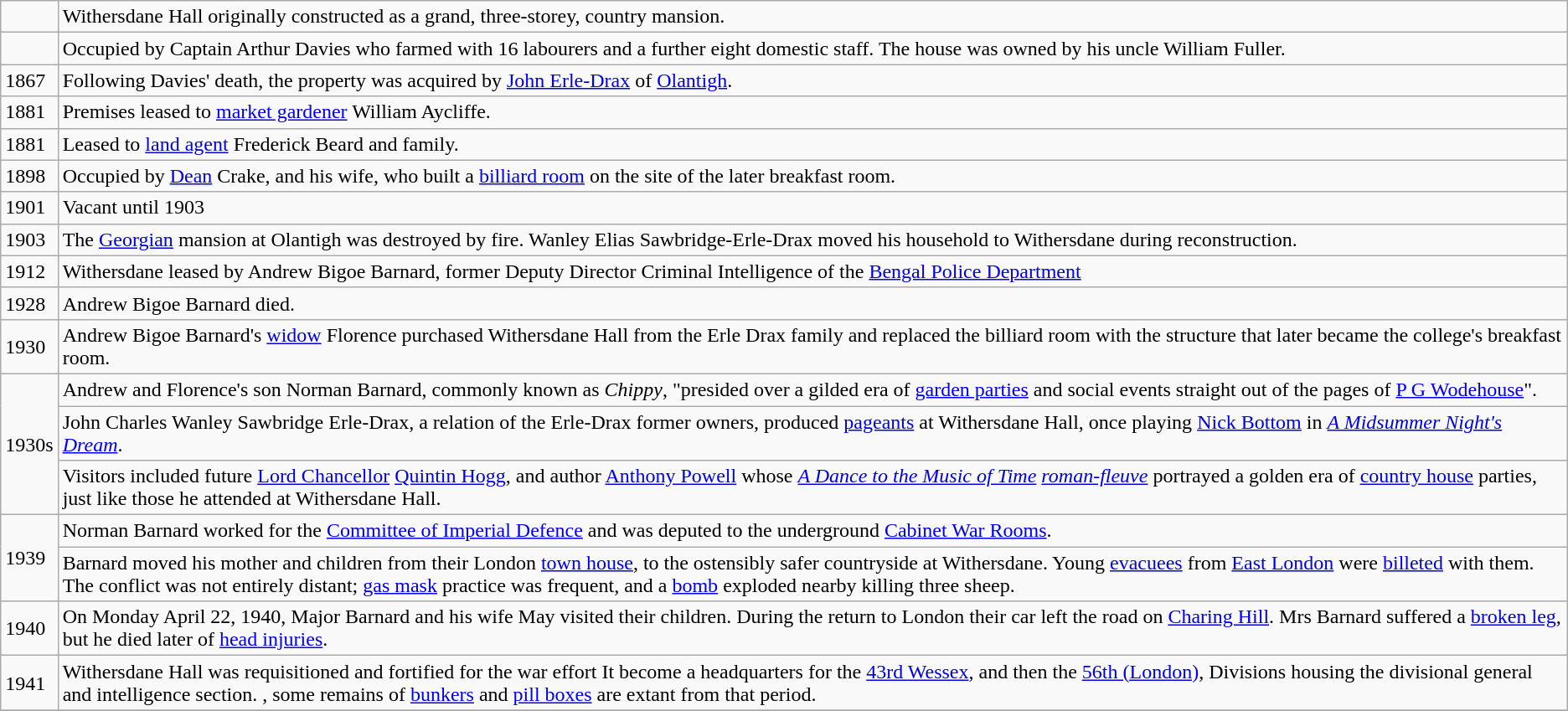<table class="wikitable">
<tr>
<td></td>
<td>Withersdane Hall originally constructed as a grand, three-storey, country mansion.</td>
</tr>
<tr>
<td></td>
<td>Occupied by Captain Arthur Davies who farmed  with 16 labourers and a further eight domestic staff. The house was owned by his uncle William Fuller.</td>
</tr>
<tr>
<td>1867</td>
<td>Following Davies' death, the property was acquired by <a href='#'>John Erle-Drax</a> of <a href='#'>Olantigh</a>.</td>
</tr>
<tr>
<td>1881</td>
<td>Premises leased to <a href='#'>market gardener</a> William Aycliffe.</td>
</tr>
<tr>
<td>1881</td>
<td>Leased to <a href='#'>land agent</a> Frederick Beard and family.</td>
</tr>
<tr>
<td>1898</td>
<td>Occupied by <a href='#'>Dean</a> Crake, and his wife, who built a <a href='#'>billiard room</a> on the site of the later breakfast room.</td>
</tr>
<tr>
<td>1901</td>
<td>Vacant until 1903</td>
</tr>
<tr>
<td>1903</td>
<td>The <a href='#'>Georgian</a> mansion at Olantigh was destroyed by fire. Wanley Elias Sawbridge-Erle-Drax moved his household to Withersdane  during reconstruction.</td>
</tr>
<tr>
<td>1912</td>
<td>Withersdane leased by Andrew Bigoe Barnard, former Deputy Director Criminal Intelligence of the <a href='#'>Bengal Police Department</a></td>
</tr>
<tr>
<td>1928</td>
<td>Andrew Bigoe Barnard died.</td>
</tr>
<tr>
<td>1930</td>
<td>Andrew Bigoe Barnard's <a href='#'>widow</a> Florence purchased Withersdane Hall from the Erle Drax family and replaced the billiard room with the structure that later became the college's breakfast room.</td>
</tr>
<tr>
<td rowspan=3>1930s</td>
<td>Andrew and Florence's son Norman Barnard, commonly known as <em>Chippy</em>, "presided over a gilded era of <a href='#'>garden parties</a> and social events straight out of the pages of <a href='#'>P G Wodehouse</a>".</td>
</tr>
<tr>
<td>John Charles Wanley Sawbridge Erle-Drax, a relation of the Erle-Drax former owners, produced <a href='#'>pageants</a> at Withersdane Hall, once playing <a href='#'>Nick Bottom</a> in <em><a href='#'>A Midsummer Night's Dream</a></em>.</td>
</tr>
<tr>
<td>Visitors included future <a href='#'>Lord Chancellor</a> <a href='#'>Quintin Hogg</a>, and author <a href='#'>Anthony Powell</a> whose <em><a href='#'>A Dance to the Music of Time</a></em> <em><a href='#'>roman-fleuve</a></em> portrayed a golden era of <a href='#'>country house</a> parties, just like those he attended at Withersdane Hall.</td>
</tr>
<tr>
<td rowspan=2>1939</td>
<td>Norman Barnard worked for the <a href='#'>Committee of Imperial Defence</a> and was deputed to the underground <a href='#'>Cabinet War Rooms</a>.</td>
</tr>
<tr>
<td>Barnard moved his mother and children from their London <a href='#'>town house</a>, to the ostensibly safer countryside at Withersdane. Young <a href='#'>evacuees</a> from <a href='#'>East London</a> were <a href='#'>billeted</a> with them. The conflict was not entirely distant; <a href='#'>gas mask</a> practice was frequent, and a <a href='#'>bomb</a> exploded nearby killing three sheep.</td>
</tr>
<tr>
<td>1940</td>
<td>On Monday April 22, 1940, Major Barnard and his wife May visited their children. During the return to London their car left the road on <a href='#'>Charing Hill</a>. Mrs Barnard suffered a <a href='#'>broken leg</a>, but he died later of <a href='#'>head injuries</a>.</td>
</tr>
<tr>
<td>1941</td>
<td>Withersdane Hall was requisitioned  and fortified for the war effort It become a headquarters for the <a href='#'>43rd Wessex</a>, and then the <a href='#'>56th (London)</a>, Divisions  housing the divisional general and intelligence section. , some remains of <a href='#'>bunkers</a> and <a href='#'>pill boxes</a> are extant from that period.</td>
</tr>
<tr>
</tr>
</table>
